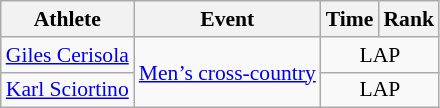<table class=wikitable style="font-size:90%;">
<tr>
<th>Athlete</th>
<th>Event</th>
<th>Time</th>
<th>Rank</th>
</tr>
<tr align=center>
<td align=left><a href='#'>Giles Cerisola</a></td>
<td align=left rowspan=2><a href='#'>Men’s cross-country</a></td>
<td colspan=2>LAP</td>
</tr>
<tr align=center>
<td align=left><a href='#'>Karl Sciortino</a></td>
<td colspan=2>LAP</td>
</tr>
</table>
